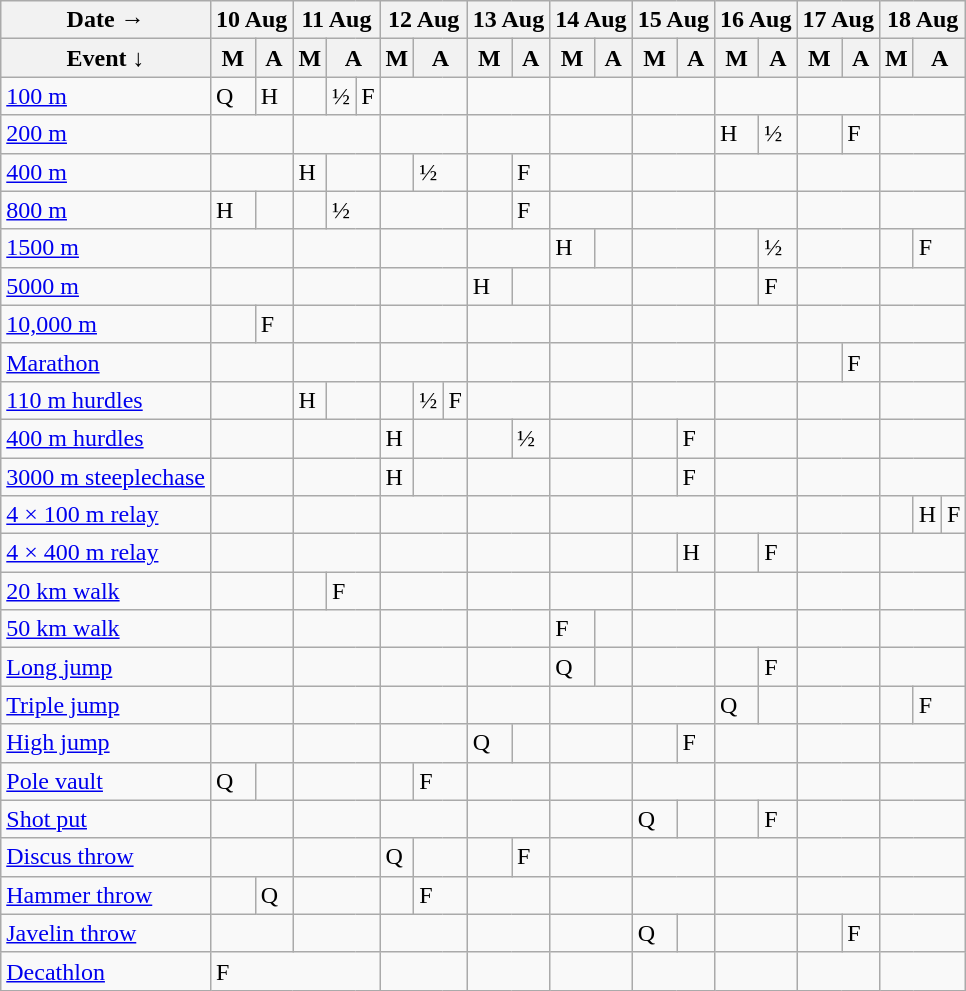<table class="wikitable athletics-schedule">
<tr>
<th>Date →</th>
<th colspan="2">10 Aug</th>
<th colspan="3">11 Aug</th>
<th colspan="3">12 Aug</th>
<th colspan="2">13 Aug</th>
<th colspan="2">14 Aug</th>
<th colspan="2">15 Aug</th>
<th colspan="2">16 Aug</th>
<th colspan="2">17 Aug</th>
<th colspan="3">18 Aug</th>
</tr>
<tr>
<th>Event ↓</th>
<th>M</th>
<th>A</th>
<th>M</th>
<th colspan="2">A</th>
<th>M</th>
<th colspan="2">A</th>
<th>M</th>
<th>A</th>
<th>M</th>
<th>A</th>
<th>M</th>
<th>A</th>
<th>M</th>
<th>A</th>
<th>M</th>
<th>A</th>
<th>M</th>
<th colspan="2">A</th>
</tr>
<tr>
<td class="event"><a href='#'>100 m</a></td>
<td class="qualifiers">Q</td>
<td class="heats">H</td>
<td></td>
<td class="semifinals">½</td>
<td class="final">F</td>
<td colspan="3"></td>
<td colspan="2"></td>
<td colspan="2"></td>
<td colspan="2"></td>
<td colspan="2"></td>
<td colspan="2"></td>
<td colspan="3"></td>
</tr>
<tr>
<td class="event"><a href='#'>200 m</a></td>
<td colspan="2"></td>
<td colspan="3"></td>
<td colspan="3"></td>
<td colspan="2"></td>
<td colspan="2"></td>
<td colspan="2"></td>
<td class="heats">H</td>
<td class="semifinals">½</td>
<td></td>
<td class="final">F</td>
<td colspan="3"></td>
</tr>
<tr>
<td class="event"><a href='#'>400 m</a></td>
<td colspan="2"></td>
<td class="heats">H</td>
<td colspan="2"></td>
<td></td>
<td class="semifinals" colspan="2">½</td>
<td></td>
<td class="final">F</td>
<td colspan="2"></td>
<td colspan="2"></td>
<td colspan="2"></td>
<td colspan="2"></td>
<td colspan="3"></td>
</tr>
<tr>
<td class="event"><a href='#'>800 m</a></td>
<td class="heats">H</td>
<td></td>
<td></td>
<td class="semifinals" colspan="2">½</td>
<td colspan="3"></td>
<td></td>
<td class="final">F</td>
<td colspan="2"></td>
<td colspan="2"></td>
<td colspan="2"></td>
<td colspan="2"></td>
<td colspan="3"></td>
</tr>
<tr>
<td class="event"><a href='#'>1500 m</a></td>
<td colspan="2"></td>
<td colspan="3"></td>
<td colspan="3"></td>
<td colspan="2"></td>
<td class="heats">H</td>
<td></td>
<td colspan="2"></td>
<td></td>
<td class="semifinals">½</td>
<td colspan="2"></td>
<td></td>
<td class="final" colspan="2">F</td>
</tr>
<tr>
<td class="event"><a href='#'>5000 m</a></td>
<td colspan="2"></td>
<td colspan="3"></td>
<td colspan="3"></td>
<td class="heats">H</td>
<td></td>
<td colspan="2"></td>
<td colspan="2"></td>
<td></td>
<td class="final">F</td>
<td colspan="2"></td>
<td colspan="3"></td>
</tr>
<tr>
<td class="event"><a href='#'>10,000 m</a></td>
<td></td>
<td class="final">F</td>
<td colspan="3"></td>
<td colspan="3"></td>
<td colspan="2"></td>
<td colspan="2"></td>
<td colspan="2"></td>
<td colspan="2"></td>
<td colspan="2"></td>
<td colspan="3"></td>
</tr>
<tr>
<td class="event"><a href='#'>Marathon</a></td>
<td colspan="2"></td>
<td colspan="3"></td>
<td colspan="3"></td>
<td colspan="2"></td>
<td colspan="2"></td>
<td colspan="2"></td>
<td colspan="2"></td>
<td></td>
<td class="final">F</td>
<td colspan="3"></td>
</tr>
<tr>
<td class="event"><a href='#'>110 m hurdles</a></td>
<td colspan="2"></td>
<td class="heats">H</td>
<td colspan="2"></td>
<td></td>
<td class="semifinals">½</td>
<td class="final">F</td>
<td colspan="2"></td>
<td colspan="2"></td>
<td colspan="2"></td>
<td colspan="2"></td>
<td colspan="2"></td>
<td colspan="3"></td>
</tr>
<tr>
<td class="event"><a href='#'>400 m hurdles</a></td>
<td colspan="2"></td>
<td colspan="3"></td>
<td class="heats">H</td>
<td colspan="2"></td>
<td></td>
<td class="semifinals">½</td>
<td colspan="2"></td>
<td></td>
<td class="final">F</td>
<td colspan="2"></td>
<td colspan="2"></td>
<td colspan="3"></td>
</tr>
<tr>
<td class="event"><a href='#'>3000 m steeplechase</a></td>
<td colspan="2"></td>
<td colspan="3"></td>
<td class="heats">H</td>
<td colspan="2"></td>
<td colspan="2"></td>
<td colspan="2"></td>
<td></td>
<td class="final">F</td>
<td colspan="2"></td>
<td colspan="2"></td>
<td colspan="3"></td>
</tr>
<tr>
<td class="event"><a href='#'>4 × 100 m relay</a></td>
<td colspan="2"></td>
<td colspan="3"></td>
<td colspan="3"></td>
<td colspan="2"></td>
<td colspan="2"></td>
<td colspan="2"></td>
<td colspan="2"></td>
<td colspan="2"></td>
<td></td>
<td class="heats">H</td>
<td class="final">F</td>
</tr>
<tr>
<td class="event"><a href='#'>4 × 400 m relay</a></td>
<td colspan="2"></td>
<td colspan="3"></td>
<td colspan="3"></td>
<td colspan="2"></td>
<td colspan="2"></td>
<td></td>
<td class="heats">H</td>
<td></td>
<td class="final">F</td>
<td colspan="2"></td>
<td colspan="3"></td>
</tr>
<tr>
<td class="event"><a href='#'>20 km walk</a></td>
<td colspan="2"></td>
<td></td>
<td class="final" colspan="2">F</td>
<td colspan="3"></td>
<td colspan="2"></td>
<td colspan="2"></td>
<td colspan="2"></td>
<td colspan="2"></td>
<td colspan="2"></td>
<td colspan="3"></td>
</tr>
<tr>
<td class="event"><a href='#'>50 km walk</a></td>
<td colspan="2"></td>
<td colspan="3"></td>
<td colspan="3"></td>
<td colspan="2"></td>
<td class="final">F</td>
<td></td>
<td colspan="2"></td>
<td colspan="2"></td>
<td colspan="2"></td>
<td colspan="3"></td>
</tr>
<tr>
<td class="event"><a href='#'>Long jump</a></td>
<td colspan="2"></td>
<td colspan="3"></td>
<td colspan="3"></td>
<td colspan="2"></td>
<td class="qualifiers">Q</td>
<td></td>
<td colspan="2"></td>
<td></td>
<td class="final">F</td>
<td colspan="2"></td>
<td colspan="3"></td>
</tr>
<tr>
<td class="event"><a href='#'>Triple jump</a></td>
<td colspan="2"></td>
<td colspan="3"></td>
<td colspan="3"></td>
<td colspan="2"></td>
<td colspan="2"></td>
<td colspan="2"></td>
<td class="qualifiers">Q</td>
<td></td>
<td colspan="2"></td>
<td></td>
<td class="final" colspan="2">F</td>
</tr>
<tr>
<td class="event"><a href='#'>High jump</a></td>
<td colspan="2"></td>
<td colspan="3"></td>
<td colspan="3"></td>
<td class="qualifiers">Q</td>
<td></td>
<td colspan="2"></td>
<td></td>
<td class="final">F</td>
<td colspan="2"></td>
<td colspan="2"></td>
<td colspan="3"></td>
</tr>
<tr>
<td class="event"><a href='#'>Pole vault</a></td>
<td class="qualifiers">Q</td>
<td></td>
<td colspan="3"></td>
<td></td>
<td class="final" colspan="2">F</td>
<td colspan="2"></td>
<td colspan="2"></td>
<td colspan="2"></td>
<td colspan="2"></td>
<td colspan="2"></td>
<td colspan="3"></td>
</tr>
<tr>
<td class="event"><a href='#'>Shot put</a></td>
<td colspan="2"></td>
<td colspan="3"></td>
<td colspan="3"></td>
<td colspan="2"></td>
<td colspan="2"></td>
<td class="qualifiers">Q</td>
<td></td>
<td></td>
<td class="final">F</td>
<td colspan="2"></td>
<td colspan="3"></td>
</tr>
<tr>
<td class="event"><a href='#'>Discus throw</a></td>
<td colspan="2"></td>
<td colspan="3"></td>
<td class="qualifiers">Q</td>
<td colspan="2"></td>
<td></td>
<td class="final">F</td>
<td colspan="2"></td>
<td colspan="2"></td>
<td colspan="2"></td>
<td colspan="2"></td>
<td colspan="3"></td>
</tr>
<tr>
<td class="event"><a href='#'>Hammer throw</a></td>
<td></td>
<td class="qualifiers">Q</td>
<td colspan="3"></td>
<td></td>
<td class="final" colspan="2">F</td>
<td colspan="2"></td>
<td colspan="2"></td>
<td colspan="2"></td>
<td colspan="2"></td>
<td colspan="2"></td>
<td colspan="3"></td>
</tr>
<tr>
<td class="event"><a href='#'>Javelin throw</a></td>
<td colspan="2"></td>
<td colspan="3"></td>
<td colspan="3"></td>
<td colspan="2"></td>
<td colspan="2"></td>
<td class="qualifiers">Q</td>
<td></td>
<td colspan="2"></td>
<td></td>
<td class="final">F</td>
<td colspan="3"></td>
</tr>
<tr>
<td class="event"><a href='#'>Decathlon</a></td>
<td class="final" colspan="5">F</td>
<td colspan="3"></td>
<td colspan="2"></td>
<td colspan="2"></td>
<td colspan="2"></td>
<td colspan="2"></td>
<td colspan="2"></td>
<td colspan="3"></td>
</tr>
</table>
